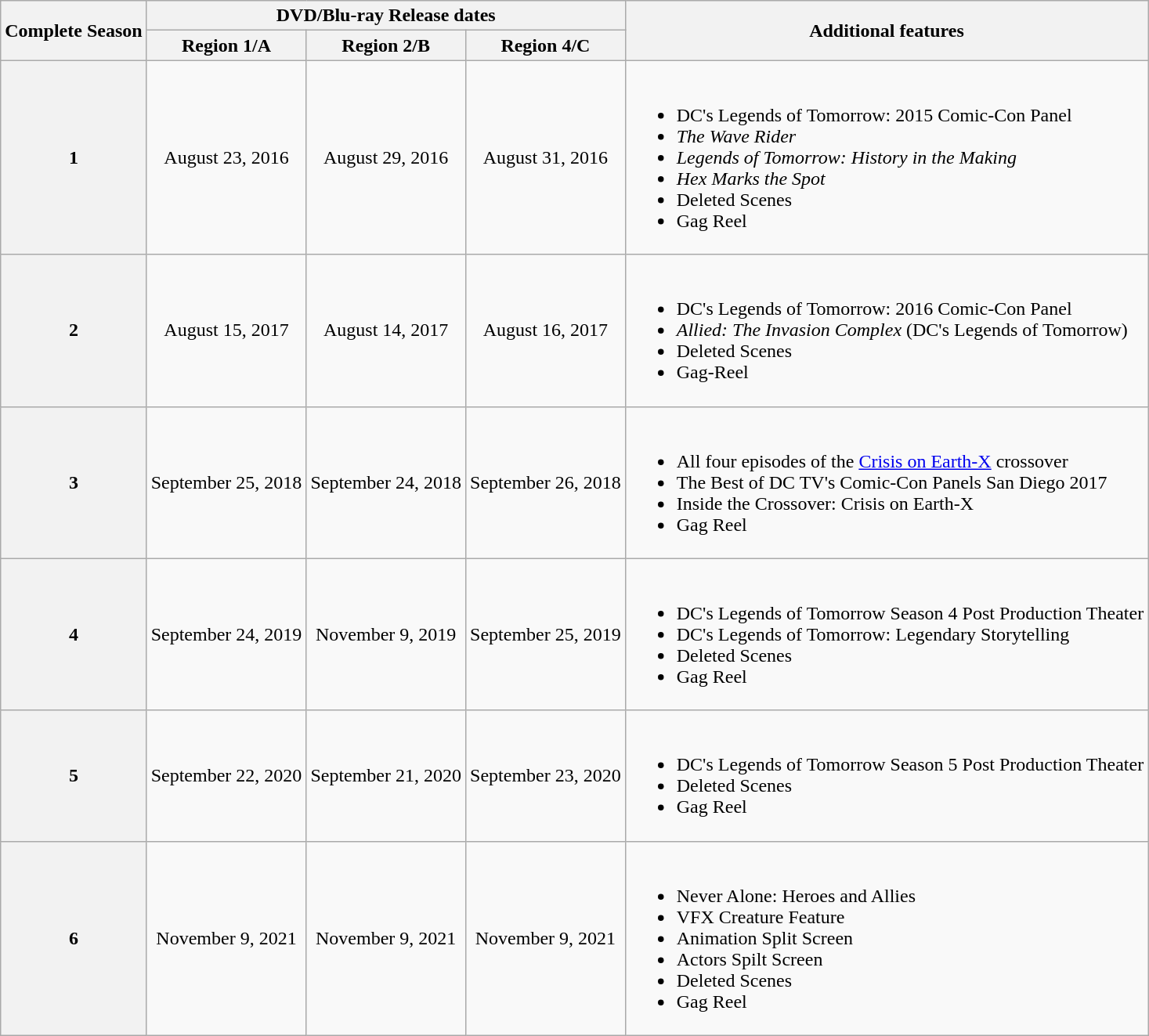<table class="wikitable">
<tr>
<th scope="col" rowspan="2">Complete Season</th>
<th scope="col" colspan="3">DVD/Blu-ray Release dates</th>
<th scope="col" rowspan="2">Additional features</th>
</tr>
<tr>
<th scope="col">Region 1/A</th>
<th scope="col">Region 2/B</th>
<th scope="col">Region 4/C</th>
</tr>
<tr>
<th scope="row">1</th>
<td style="text-align:center">August 23, 2016</td>
<td style="text-align:center">August 29, 2016</td>
<td style="text-align:center">August 31, 2016</td>
<td><br><ul><li>DC's Legends of Tomorrow: 2015 Comic-Con Panel</li><li><em>The Wave Rider</em></li><li><em>Legends of Tomorrow: History in the Making</em></li><li><em>Hex Marks the Spot</em></li><li>Deleted Scenes</li><li>Gag Reel</li></ul></td>
</tr>
<tr>
<th scope="row">2</th>
<td style="text-align:center">August 15, 2017</td>
<td style="text-align:center">August 14, 2017</td>
<td style="text-align:center">August 16, 2017</td>
<td><br><ul><li>DC's Legends of Tomorrow: 2016 Comic-Con Panel</li><li><em>Allied: The Invasion Complex</em> (DC's Legends of Tomorrow)</li><li>Deleted Scenes</li><li>Gag-Reel</li></ul></td>
</tr>
<tr>
<th scope="row">3</th>
<td style="text-align:center">September 25, 2018</td>
<td style="text-align:center">September 24, 2018</td>
<td style="text-align:center">September 26, 2018</td>
<td><br><ul><li>All four episodes of the <a href='#'>Crisis on Earth-X</a> crossover</li><li>The Best of DC TV's Comic-Con Panels San Diego 2017</li><li>Inside the Crossover: Crisis on Earth-X</li><li>Gag Reel</li></ul></td>
</tr>
<tr>
<th scope="row">4</th>
<td style="text-align:center">September 24, 2019</td>
<td style="text-align:center">November 9, 2019</td>
<td style="text-align:center">September 25, 2019</td>
<td><br><ul><li>DC's Legends of Tomorrow Season 4 Post Production Theater</li><li>DC's Legends of Tomorrow: Legendary Storytelling</li><li>Deleted Scenes</li><li>Gag Reel</li></ul></td>
</tr>
<tr>
<th scope="row">5</th>
<td style="text-align:center">September 22, 2020</td>
<td style="text-align:center">September 21, 2020</td>
<td style="text-align:center">September 23, 2020</td>
<td><br><ul><li>DC's Legends of Tomorrow Season 5 Post Production Theater</li><li>Deleted Scenes</li><li>Gag Reel</li></ul></td>
</tr>
<tr>
<th scope="row">6</th>
<td style="text-align:center">November 9, 2021</td>
<td style="text-align:center">November 9, 2021</td>
<td style="text-align:center">November 9, 2021</td>
<td><br><ul><li>Never Alone: Heroes and Allies</li><li>VFX Creature Feature</li><li>Animation Split Screen</li><li>Actors Spilt Screen</li><li>Deleted Scenes</li><li>Gag Reel</li></ul></td>
</tr>
</table>
